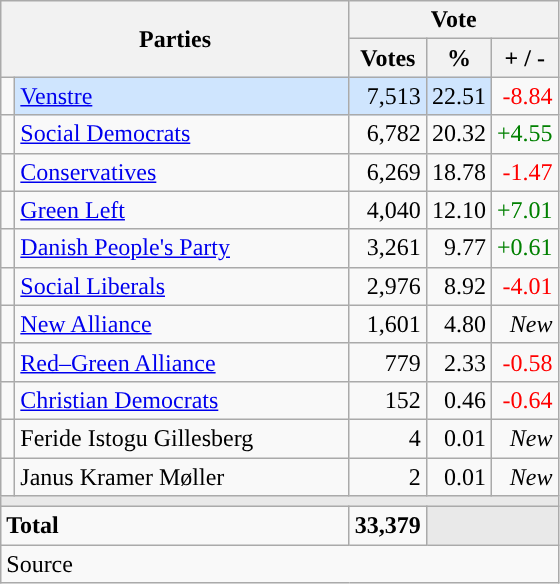<table class="wikitable" style="text-align:right;">
<tr>
<th style="text-align:centre;" rowspan="2" colspan="2" width="225">Parties</th>
<th colspan="3">Vote</th>
</tr>
<tr>
<th width="15">Votes</th>
<th width="15">%</th>
<th width="15">+ / -</th>
</tr>
<tr>
<td width="2" style="color:inherit;background:"></td>
<td bgcolor=#cfe5fe  align="left"><a href='#'>Venstre</a></td>
<td bgcolor=#cfe5fe>7,513</td>
<td bgcolor=#cfe5fe>22.51</td>
<td style=color:red;>-8.84</td>
</tr>
<tr>
<td width="2" style="color:inherit;background:"></td>
<td align="left"><a href='#'>Social Democrats</a></td>
<td>6,782</td>
<td>20.32</td>
<td style=color:green;>+4.55</td>
</tr>
<tr>
<td width="2" style="color:inherit;background:"></td>
<td align="left"><a href='#'>Conservatives</a></td>
<td>6,269</td>
<td>18.78</td>
<td style=color:red;>-1.47</td>
</tr>
<tr>
<td width="2" style="color:inherit;background:"></td>
<td align="left"><a href='#'>Green Left</a></td>
<td>4,040</td>
<td>12.10</td>
<td style=color:green;>+7.01</td>
</tr>
<tr>
<td width="2" style="color:inherit;background:"></td>
<td align="left"><a href='#'>Danish People's Party</a></td>
<td>3,261</td>
<td>9.77</td>
<td style=color:green;>+0.61</td>
</tr>
<tr>
<td width="2" style="color:inherit;background:"></td>
<td align="left"><a href='#'>Social Liberals</a></td>
<td>2,976</td>
<td>8.92</td>
<td style=color:red;>-4.01</td>
</tr>
<tr>
<td width="2" style="color:inherit;background:"></td>
<td align="left"><a href='#'>New Alliance</a></td>
<td>1,601</td>
<td>4.80</td>
<td><em>New</em></td>
</tr>
<tr>
<td width="2" style="color:inherit;background:"></td>
<td align="left"><a href='#'>Red–Green Alliance</a></td>
<td>779</td>
<td>2.33</td>
<td style=color:red;>-0.58</td>
</tr>
<tr>
<td width="2" style="color:inherit;background:"></td>
<td align="left"><a href='#'>Christian Democrats</a></td>
<td>152</td>
<td>0.46</td>
<td style=color:red;>-0.64</td>
</tr>
<tr>
<td width="2" style="color:inherit;background:"></td>
<td align="left">Feride Istogu Gillesberg</td>
<td>4</td>
<td>0.01</td>
<td><em>New</em></td>
</tr>
<tr>
<td width="2" style="color:inherit;background:"></td>
<td align="left">Janus Kramer Møller</td>
<td>2</td>
<td>0.01</td>
<td><em>New</em></td>
</tr>
<tr>
<td colspan="7" bgcolor="#E9E9E9"></td>
</tr>
<tr>
<td align="left" colspan="2"><strong>Total</strong></td>
<td><strong>33,379</strong></td>
<td bgcolor="#E9E9E9" colspan="2"></td>
</tr>
<tr>
<td align="left" colspan="6">Source</td>
</tr>
</table>
